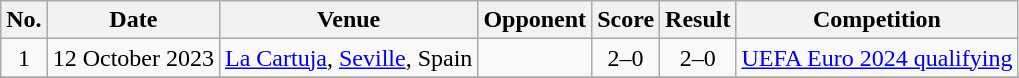<table class="wikitable sortable">
<tr>
<th scope="col">No.</th>
<th scope="col">Date</th>
<th scope="col">Venue</th>
<th scope="col">Opponent</th>
<th scope="col">Score</th>
<th scope="col">Result</th>
<th scope="col">Competition</th>
</tr>
<tr>
<td style="text-align:center">1</td>
<td>12 October 2023</td>
<td><a href='#'>La Cartuja</a>, <a href='#'>Seville</a>, Spain</td>
<td></td>
<td style="text-align:center">2–0</td>
<td style="text-align:center">2–0</td>
<td><a href='#'>UEFA Euro 2024 qualifying</a></td>
</tr>
<tr>
</tr>
</table>
